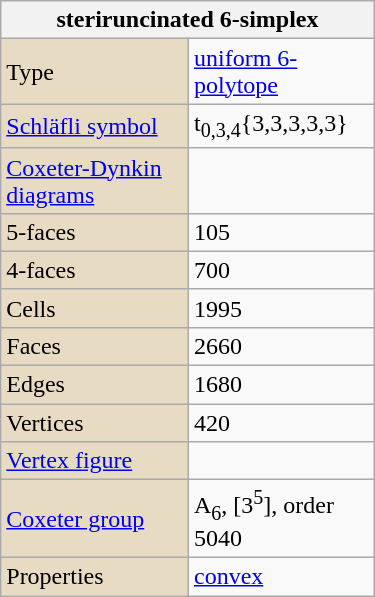<table class="wikitable" align="right" style="margin-left:10px" width="250">
<tr>
<th bgcolor=#e7dcc3 colspan=2>steriruncinated 6-simplex</th>
</tr>
<tr>
<td bgcolor=#e7dcc3>Type</td>
<td><a href='#'>uniform 6-polytope</a></td>
</tr>
<tr>
<td bgcolor=#e7dcc3><a href='#'>Schläfli symbol</a></td>
<td>t<sub>0,3,4</sub>{3,3,3,3,3}</td>
</tr>
<tr>
<td bgcolor=#e7dcc3><a href='#'>Coxeter-Dynkin diagrams</a></td>
<td></td>
</tr>
<tr>
<td bgcolor=#e7dcc3>5-faces</td>
<td>105</td>
</tr>
<tr>
<td bgcolor=#e7dcc3>4-faces</td>
<td>700</td>
</tr>
<tr>
<td bgcolor=#e7dcc3>Cells</td>
<td>1995</td>
</tr>
<tr>
<td bgcolor=#e7dcc3>Faces</td>
<td>2660</td>
</tr>
<tr>
<td bgcolor=#e7dcc3>Edges</td>
<td>1680</td>
</tr>
<tr>
<td bgcolor=#e7dcc3>Vertices</td>
<td>420</td>
</tr>
<tr>
<td bgcolor=#e7dcc3><a href='#'>Vertex figure</a></td>
<td></td>
</tr>
<tr>
<td bgcolor=#e7dcc3><a href='#'>Coxeter group</a></td>
<td>A<sub>6</sub>, [3<sup>5</sup>], order 5040</td>
</tr>
<tr>
<td bgcolor=#e7dcc3>Properties</td>
<td><a href='#'>convex</a></td>
</tr>
</table>
